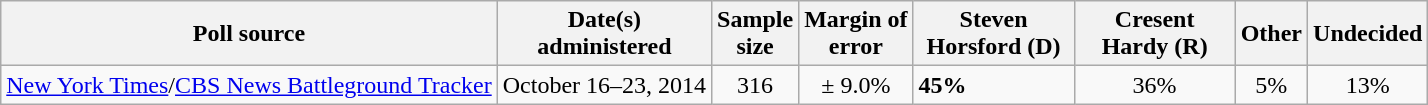<table class="wikitable">
<tr>
<th>Poll source</th>
<th>Date(s)<br>administered</th>
<th>Sample<br>size</th>
<th>Margin of<br>error</th>
<th style="width:100px;">Steven<br>Horsford (D)</th>
<th style="width:100px;">Cresent<br>Hardy (R)</th>
<th>Other</th>
<th>Undecided</th>
</tr>
<tr>
<td><a href='#'>New York Times</a>/<a href='#'>CBS News Battleground Tracker</a></td>
<td align=center>October 16–23, 2014</td>
<td align=center>316</td>
<td align=center>± 9.0%</td>
<td><strong>45%</strong></td>
<td align=center>36%</td>
<td align=center>5%</td>
<td align=center>13%</td>
</tr>
</table>
